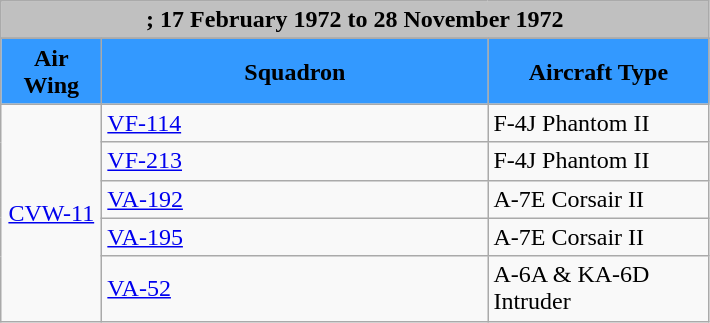<table class="wikitable">
<tr>
<td colspan="3" bgcolor=silver align=center><strong>; 17 February 1972 to 28 November 1972</strong></td>
</tr>
<tr>
</tr>
<tr style="background: #3399ff;">
<td scope="col" style="width:60px;"align=center><span><strong>Air Wing</strong></span></td>
<td scope="col" style="width:250px;"align=center><span><strong>Squadron</strong></span></td>
<td scope="col" style="width:140px;"align=center><span><strong>Aircraft Type</strong></span></td>
</tr>
<tr>
<td rowspan=5 align=center><a href='#'>CVW-11</a></td>
<td><a href='#'>VF-114</a></td>
<td>F-4J Phantom II</td>
</tr>
<tr>
<td><a href='#'>VF-213</a></td>
<td>F-4J Phantom II</td>
</tr>
<tr>
<td><a href='#'>VA-192</a></td>
<td>A-7E Corsair II</td>
</tr>
<tr>
<td><a href='#'>VA-195</a></td>
<td>A-7E Corsair II</td>
</tr>
<tr>
<td><a href='#'>VA-52</a></td>
<td>A-6A & KA-6D Intruder</td>
</tr>
</table>
